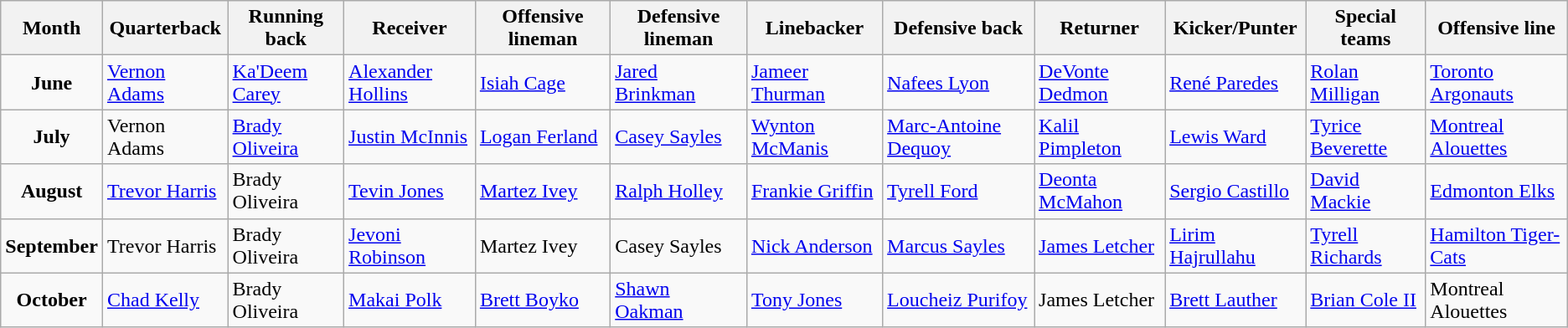<table class="wikitable">
<tr>
<th>Month</th>
<th>Quarterback</th>
<th>Running back</th>
<th>Receiver</th>
<th>Offensive lineman</th>
<th>Defensive lineman</th>
<th>Linebacker</th>
<th>Defensive back</th>
<th>Returner</th>
<th>Kicker/Punter</th>
<th>Special teams</th>
<th>Offensive line</th>
</tr>
<tr>
<td style="text-align: center;"><strong>June</strong><br></td>
<td><a href='#'>Vernon Adams</a></td>
<td><a href='#'>Ka'Deem Carey</a></td>
<td><a href='#'>Alexander Hollins</a></td>
<td><a href='#'>Isiah Cage</a></td>
<td><a href='#'>Jared Brinkman</a></td>
<td><a href='#'>Jameer Thurman</a></td>
<td><a href='#'>Nafees Lyon</a></td>
<td><a href='#'>DeVonte Dedmon</a></td>
<td><a href='#'>René Paredes</a></td>
<td><a href='#'>Rolan Milligan</a></td>
<td><a href='#'>Toronto Argonauts</a></td>
</tr>
<tr>
<td style="text-align: center;"><strong>July</strong><br></td>
<td>Vernon Adams</td>
<td><a href='#'>Brady Oliveira</a></td>
<td><a href='#'>Justin McInnis</a></td>
<td><a href='#'>Logan Ferland</a></td>
<td><a href='#'>Casey Sayles</a></td>
<td><a href='#'>Wynton McManis</a></td>
<td><a href='#'>Marc-Antoine Dequoy</a></td>
<td><a href='#'>Kalil Pimpleton</a></td>
<td><a href='#'>Lewis Ward</a></td>
<td><a href='#'>Tyrice Beverette</a></td>
<td><a href='#'>Montreal Alouettes</a></td>
</tr>
<tr>
<td style="text-align: center;"><strong>August</strong><br></td>
<td><a href='#'>Trevor Harris</a></td>
<td>Brady Oliveira</td>
<td><a href='#'>Tevin Jones</a></td>
<td><a href='#'>Martez Ivey</a></td>
<td><a href='#'>Ralph Holley</a></td>
<td><a href='#'>Frankie Griffin</a></td>
<td><a href='#'>Tyrell Ford</a></td>
<td><a href='#'>Deonta McMahon</a></td>
<td><a href='#'>Sergio Castillo</a></td>
<td><a href='#'>David Mackie</a></td>
<td><a href='#'>Edmonton Elks</a></td>
</tr>
<tr>
<td style="text-align: center;"><strong>September</strong><br></td>
<td>Trevor Harris</td>
<td>Brady Oliveira</td>
<td><a href='#'>Jevoni Robinson</a></td>
<td>Martez Ivey</td>
<td>Casey Sayles</td>
<td><a href='#'>Nick Anderson</a></td>
<td><a href='#'>Marcus Sayles</a></td>
<td><a href='#'>James Letcher</a></td>
<td><a href='#'>Lirim Hajrullahu</a></td>
<td><a href='#'>Tyrell Richards</a></td>
<td><a href='#'>Hamilton Tiger-Cats</a></td>
</tr>
<tr>
<td style="text-align: center;"><strong>October</strong><br></td>
<td><a href='#'>Chad Kelly</a></td>
<td>Brady Oliveira</td>
<td><a href='#'>Makai Polk</a></td>
<td><a href='#'>Brett Boyko</a></td>
<td><a href='#'>Shawn Oakman</a></td>
<td><a href='#'>Tony Jones</a></td>
<td><a href='#'>Loucheiz Purifoy</a></td>
<td>James Letcher</td>
<td><a href='#'>Brett Lauther</a></td>
<td><a href='#'>Brian Cole II</a></td>
<td>Montreal Alouettes</td>
</tr>
</table>
